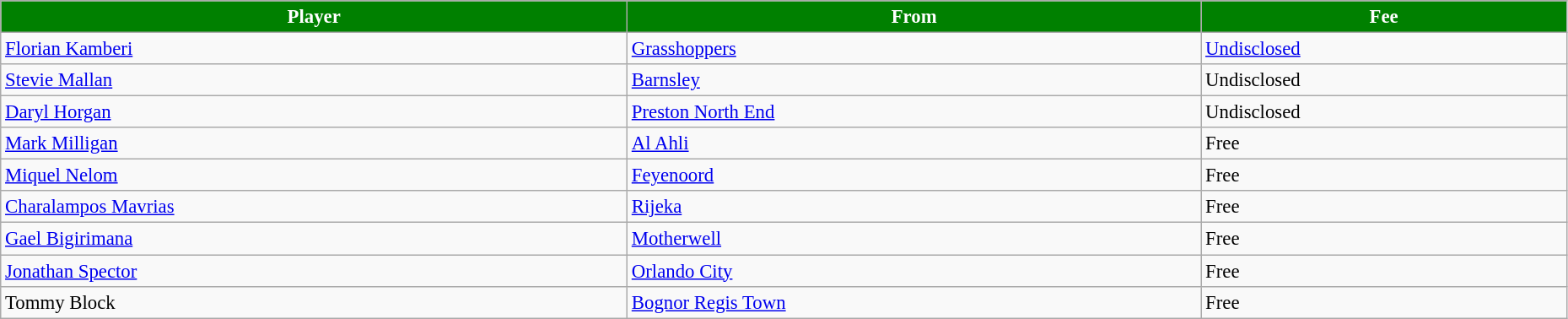<table class="wikitable" style="text-align:left; font-size:95%;width:98%;">
<tr>
<th style="background:#008000; color:#FFFFFF; color:white;"><strong>Player</strong></th>
<th style="background:#008000; color:#FFFFFF; color:white;"><strong>From</strong></th>
<th style="background:#008000; color:#FFFFFF; color:white;"><strong>Fee</strong></th>
</tr>
<tr>
<td> <a href='#'>Florian Kamberi</a></td>
<td> <a href='#'>Grasshoppers</a></td>
<td><a href='#'>Undisclosed</a></td>
</tr>
<tr>
<td> <a href='#'>Stevie Mallan</a></td>
<td> <a href='#'>Barnsley</a></td>
<td>Undisclosed</td>
</tr>
<tr>
<td> <a href='#'>Daryl Horgan</a></td>
<td> <a href='#'>Preston North End</a></td>
<td>Undisclosed</td>
</tr>
<tr>
<td> <a href='#'>Mark Milligan</a></td>
<td> <a href='#'>Al Ahli</a></td>
<td>Free</td>
</tr>
<tr>
<td> <a href='#'>Miquel Nelom</a></td>
<td> <a href='#'>Feyenoord</a></td>
<td>Free</td>
</tr>
<tr>
<td> <a href='#'>Charalampos Mavrias</a></td>
<td> <a href='#'>Rijeka</a></td>
<td>Free</td>
</tr>
<tr>
<td> <a href='#'>Gael Bigirimana</a></td>
<td> <a href='#'>Motherwell</a></td>
<td>Free</td>
</tr>
<tr>
<td> <a href='#'>Jonathan Spector</a></td>
<td> <a href='#'>Orlando City</a></td>
<td>Free</td>
</tr>
<tr>
<td> Tommy Block</td>
<td> <a href='#'>Bognor Regis Town</a></td>
<td>Free</td>
</tr>
</table>
